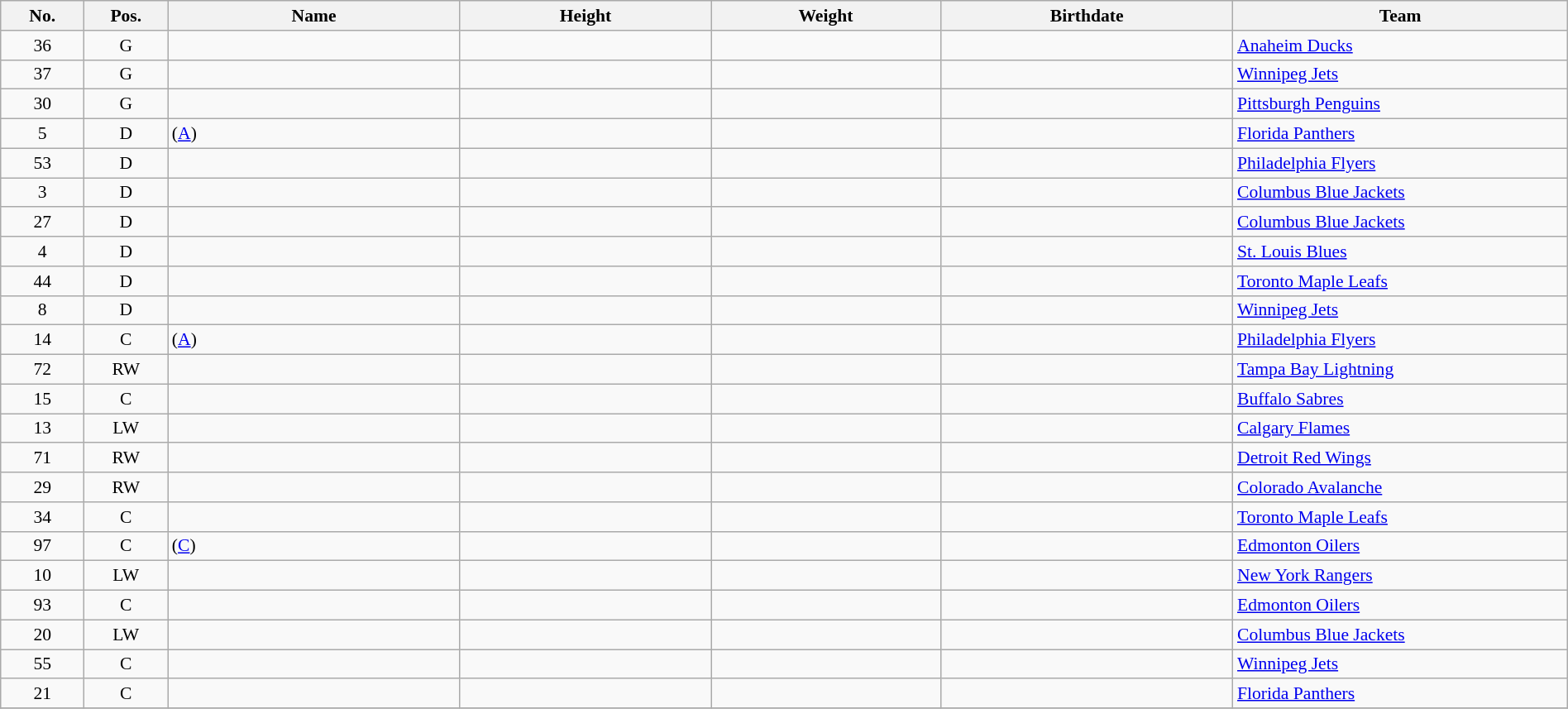<table width="100%" class="wikitable sortable" style="font-size: 90%; text-align: center;">
<tr>
<th style="width:  4%;">No.</th>
<th style="width:  4%;">Pos.</th>
<th style="width: 14%;">Name</th>
<th style="width: 12%;">Height</th>
<th style="width: 11%;">Weight</th>
<th style="width: 14%;">Birthdate</th>
<th style="width: 16%;">Team</th>
</tr>
<tr>
<td>36</td>
<td>G</td>
<td align=left> </td>
<td></td>
<td></td>
<td></td>
<td style="text-align:left;"> <a href='#'>Anaheim Ducks</a></td>
</tr>
<tr>
<td>37</td>
<td>G</td>
<td align=left> </td>
<td></td>
<td></td>
<td></td>
<td style="text-align:left;"> <a href='#'>Winnipeg Jets</a></td>
</tr>
<tr>
<td>30</td>
<td>G</td>
<td align=left> </td>
<td></td>
<td></td>
<td></td>
<td style="text-align:left;"> <a href='#'>Pittsburgh Penguins</a></td>
</tr>
<tr>
<td>5</td>
<td>D</td>
<td align=left>  (<a href='#'>A</a>)</td>
<td></td>
<td></td>
<td></td>
<td style="text-align:left;"> <a href='#'>Florida Panthers</a></td>
</tr>
<tr>
<td>53</td>
<td>D</td>
<td align=left> </td>
<td></td>
<td></td>
<td></td>
<td style="text-align:left;"> <a href='#'>Philadelphia Flyers</a></td>
</tr>
<tr>
<td>3</td>
<td>D</td>
<td align=left> </td>
<td></td>
<td></td>
<td></td>
<td style="text-align:left;"> <a href='#'>Columbus Blue Jackets</a></td>
</tr>
<tr>
<td>27</td>
<td>D</td>
<td align=left> </td>
<td></td>
<td></td>
<td></td>
<td style="text-align:left;"> <a href='#'>Columbus Blue Jackets</a></td>
</tr>
<tr>
<td>4</td>
<td>D</td>
<td align=left> </td>
<td></td>
<td></td>
<td></td>
<td style="text-align:left;"> <a href='#'>St. Louis Blues</a></td>
</tr>
<tr>
<td>44</td>
<td>D</td>
<td align=left> </td>
<td></td>
<td></td>
<td></td>
<td style="text-align:left;"> <a href='#'>Toronto Maple Leafs</a></td>
</tr>
<tr>
<td>8</td>
<td>D</td>
<td align=left> </td>
<td></td>
<td></td>
<td></td>
<td style="text-align:left;"> <a href='#'>Winnipeg Jets</a></td>
</tr>
<tr>
<td>14</td>
<td>C</td>
<td align=left>  (<a href='#'>A</a>)</td>
<td></td>
<td></td>
<td></td>
<td style="text-align:left;"> <a href='#'>Philadelphia Flyers</a></td>
</tr>
<tr>
<td>72</td>
<td>RW</td>
<td align=left> </td>
<td></td>
<td></td>
<td></td>
<td style="text-align:left;"> <a href='#'>Tampa Bay Lightning </a></td>
</tr>
<tr>
<td>15</td>
<td>C</td>
<td align=left> </td>
<td></td>
<td></td>
<td></td>
<td style="text-align:left;"> <a href='#'>Buffalo Sabres</a></td>
</tr>
<tr>
<td>13</td>
<td>LW</td>
<td align=left> </td>
<td></td>
<td></td>
<td></td>
<td style="text-align:left;"> <a href='#'>Calgary Flames</a></td>
</tr>
<tr>
<td>71</td>
<td>RW</td>
<td align=left> </td>
<td></td>
<td></td>
<td></td>
<td style="text-align:left;"> <a href='#'>Detroit Red Wings</a></td>
</tr>
<tr>
<td>29</td>
<td>RW</td>
<td align=left> </td>
<td></td>
<td></td>
<td></td>
<td style="text-align:left;"> <a href='#'>Colorado Avalanche</a></td>
</tr>
<tr>
<td>34</td>
<td>C</td>
<td align=left> </td>
<td></td>
<td></td>
<td></td>
<td style="text-align:left;"> <a href='#'>Toronto Maple Leafs</a></td>
</tr>
<tr>
<td>97</td>
<td>C</td>
<td align=left>  (<a href='#'>C</a>)</td>
<td></td>
<td></td>
<td></td>
<td style="text-align:left;"> <a href='#'>Edmonton Oilers</a></td>
</tr>
<tr>
<td>10</td>
<td>LW</td>
<td align=left> </td>
<td></td>
<td></td>
<td></td>
<td style="text-align:left;"> <a href='#'>New York Rangers</a></td>
</tr>
<tr>
<td>93</td>
<td>C</td>
<td align=left> </td>
<td></td>
<td></td>
<td></td>
<td style="text-align:left;"> <a href='#'>Edmonton Oilers</a></td>
</tr>
<tr>
<td>20</td>
<td>LW</td>
<td align=left> </td>
<td></td>
<td></td>
<td></td>
<td style="text-align:left;"> <a href='#'>Columbus Blue Jackets</a></td>
</tr>
<tr>
<td>55</td>
<td>C</td>
<td align=left> </td>
<td></td>
<td></td>
<td></td>
<td style="text-align:left;"> <a href='#'>Winnipeg Jets</a></td>
</tr>
<tr>
<td>21</td>
<td>C</td>
<td align=left> </td>
<td></td>
<td></td>
<td></td>
<td style="text-align:left;"> <a href='#'>Florida Panthers</a></td>
</tr>
<tr>
</tr>
</table>
